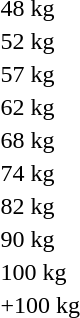<table>
<tr>
<td>48 kg<br></td>
<td></td>
<td></td>
<td></td>
</tr>
<tr>
<td>52 kg<br></td>
<td></td>
<td></td>
<td></td>
</tr>
<tr>
<td>57 kg<br></td>
<td></td>
<td></td>
<td></td>
</tr>
<tr>
<td>62 kg<br></td>
<td></td>
<td></td>
<td></td>
</tr>
<tr>
<td>68 kg<br></td>
<td></td>
<td></td>
<td></td>
</tr>
<tr>
<td>74 kg<br></td>
<td></td>
<td></td>
<td></td>
</tr>
<tr>
<td>82 kg<br></td>
<td></td>
<td></td>
<td></td>
</tr>
<tr>
<td>90 kg<br></td>
<td></td>
<td></td>
<td></td>
</tr>
<tr>
<td>100 kg<br></td>
<td></td>
<td></td>
<td></td>
</tr>
<tr>
<td>+100 kg<br></td>
<td></td>
<td></td>
<td></td>
</tr>
</table>
